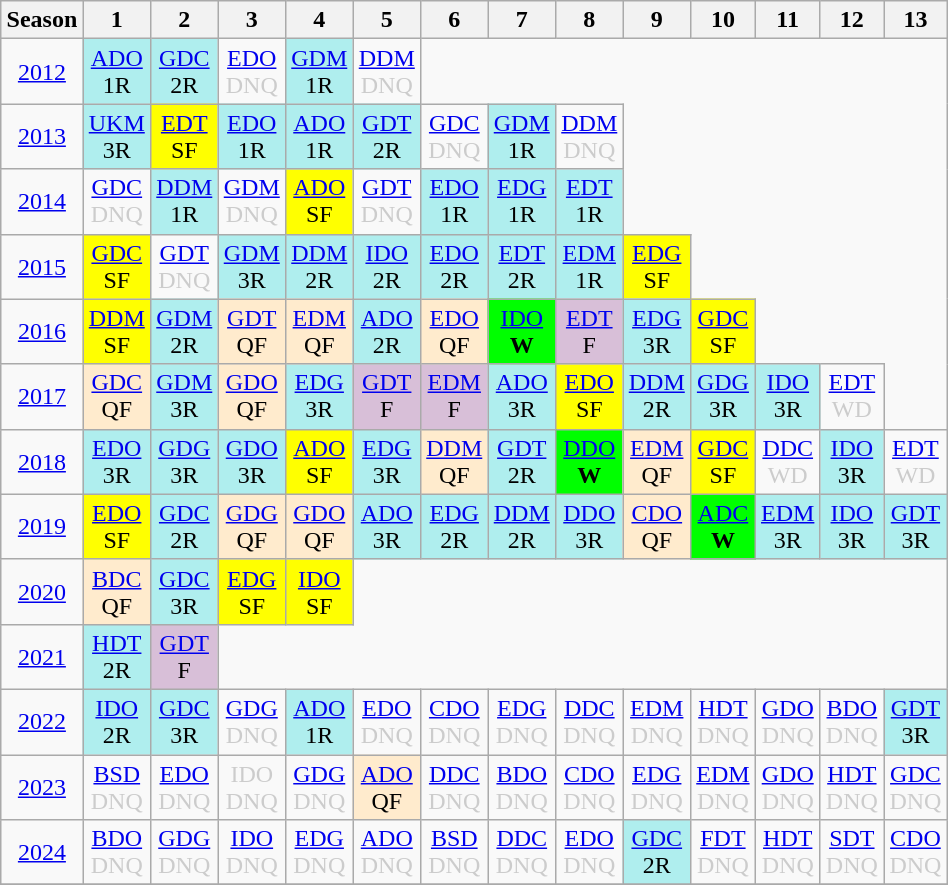<table class="wikitable" style="width:50%; margin:0">
<tr>
<th>Season</th>
<th>1</th>
<th>2</th>
<th>3</th>
<th>4</th>
<th>5</th>
<th>6</th>
<th>7</th>
<th>8</th>
<th>9</th>
<th>10</th>
<th>11</th>
<th>12</th>
<th>13</th>
</tr>
<tr>
<td style="text-align:center;"background:#efefef;"><a href='#'>2012</a></td>
<td style="text-align:center; background:#afeeee;"><a href='#'>ADO</a><br>1R</td>
<td style="text-align:center; background:#afeeee;"><a href='#'>GDC</a><br>2R</td>
<td style="text-align:center; color:#ccc;"><a href='#'>EDO</a><br>DNQ</td>
<td style="text-align:center; background:#afeeee;"><a href='#'>GDM</a><br>1R</td>
<td style="text-align:center; color:#ccc;"><a href='#'>DDM</a><br>DNQ</td>
</tr>
<tr>
<td style="text-align:center;"background:#efefef;"><a href='#'>2013</a></td>
<td style="text-align:center; background:#afeeee;"><a href='#'>UKM</a><br>3R</td>
<td style="text-align:center; background:yellow;"><a href='#'>EDT</a><br>SF</td>
<td style="text-align:center; background:#afeeee;"><a href='#'>EDO</a><br>1R</td>
<td style="text-align:center; background:#afeeee;"><a href='#'>ADO</a><br>1R</td>
<td style="text-align:center; background:#afeeee;"><a href='#'>GDT</a><br>2R</td>
<td style="text-align:center; color:#ccc;"><a href='#'>GDC</a><br>DNQ</td>
<td style="text-align:center; background:#afeeee;"><a href='#'>GDM</a><br>1R</td>
<td style="text-align:center; color:#ccc;"><a href='#'>DDM</a><br>DNQ</td>
</tr>
<tr>
<td style="text-align:center;"background:#efefef;"><a href='#'>2014</a></td>
<td style="text-align:center; color:#ccc;"><a href='#'>GDC</a><br>DNQ</td>
<td style="text-align:center; background:#afeeee;"><a href='#'>DDM</a><br>1R</td>
<td style="text-align:center; color:#ccc;"><a href='#'>GDM</a><br>DNQ</td>
<td style="text-align:center; background:yellow;"><a href='#'>ADO</a><br>SF</td>
<td style="text-align:center; color:#ccc;"><a href='#'>GDT</a><br>DNQ</td>
<td style="text-align:center; background:#afeeee;"><a href='#'>EDO</a><br>1R</td>
<td style="text-align:center; background:#afeeee;"><a href='#'>EDG</a><br>1R</td>
<td style="text-align:center; background:#afeeee;"><a href='#'>EDT</a><br>1R</td>
</tr>
<tr>
<td style="text-align:center;"background:#efefef;"><a href='#'>2015</a></td>
<td style="text-align:center; background:yellow;"><a href='#'>GDC</a><br>SF</td>
<td style="text-align:center; color:#ccc;"><a href='#'>GDT</a><br>DNQ</td>
<td style="text-align:center; background:#afeeee;"><a href='#'>GDM</a><br>3R</td>
<td style="text-align:center; background:#afeeee;"><a href='#'>DDM</a><br>2R</td>
<td style="text-align:center; background:#afeeee;"><a href='#'>IDO</a><br>2R</td>
<td style="text-align:center; background:#afeeee;"><a href='#'>EDO</a><br>2R</td>
<td style="text-align:center; background:#afeeee;"><a href='#'>EDT</a><br>2R</td>
<td style="text-align:center; background:#afeeee;"><a href='#'>EDM</a><br>1R</td>
<td style="text-align:center; background:yellow;"><a href='#'>EDG</a><br>SF</td>
</tr>
<tr>
<td style="text-align:center;"background:#efefef;"><a href='#'>2016</a></td>
<td style="text-align:center; background:yellow;"><a href='#'>DDM</a><br>SF</td>
<td style="text-align:center; background:#afeeee;"><a href='#'>GDM</a><br>2R</td>
<td style="text-align:center; background:#ffebcd;"><a href='#'>GDT</a><br>QF</td>
<td style="text-align:center; background:#ffebcd;"><a href='#'>EDM</a><br>QF</td>
<td style="text-align:center; background:#afeeee;"><a href='#'>ADO</a><br>2R</td>
<td style="text-align:center; background:#ffebcd;"><a href='#'>EDO</a><br>QF</td>
<td style="text-align:center; background:lime;"><a href='#'>IDO</a><br><strong>W</strong></td>
<td style="text-align:center; background:thistle;"><a href='#'>EDT</a><br>F</td>
<td style="text-align:center; background:#afeeee;"><a href='#'>EDG</a><br>3R</td>
<td style="text-align:center; background:yellow;"><a href='#'>GDC</a><br>SF</td>
</tr>
<tr>
<td style="text-align:center;"background:#efefef;"><a href='#'>2017</a></td>
<td style="text-align:center; background:#ffebcd;"><a href='#'>GDC</a><br>QF</td>
<td style="text-align:center; background:#afeeee;"><a href='#'>GDM</a><br>3R</td>
<td style="text-align:center; background:#ffebcd;"><a href='#'>GDO</a><br>QF</td>
<td style="text-align:center; background:#afeeee;"><a href='#'>EDG</a><br>3R</td>
<td style="text-align:center; background:thistle;"><a href='#'>GDT</a><br>F</td>
<td style="text-align:center; background:thistle;"><a href='#'>EDM</a><br>F</td>
<td style="text-align:center; background:#afeeee;"><a href='#'>ADO</a><br>3R</td>
<td style="text-align:center; background:yellow;"><a href='#'>EDO</a><br>SF</td>
<td style="text-align:center; background:#afeeee;"><a href='#'>DDM</a><br>2R</td>
<td style="text-align:center; background:#afeeee;"><a href='#'>GDG</a><br>3R</td>
<td style="text-align:center; background:#afeeee;"><a href='#'>IDO</a><br>3R</td>
<td style="text-align:center; color:#ccc;"><a href='#'>EDT</a><br>WD</td>
</tr>
<tr>
<td style="text-align:center;"background:#efefef;"><a href='#'>2018</a></td>
<td style="text-align:center; background:#afeeee;"><a href='#'>EDO</a><br>3R</td>
<td style="text-align:center; background:#afeeee;"><a href='#'>GDG</a><br>3R</td>
<td style="text-align:center; background:#afeeee;"><a href='#'>GDO</a><br>3R</td>
<td style="text-align:center; background:yellow;"><a href='#'>ADO</a><br>SF</td>
<td style="text-align:center; background:#afeeee;"><a href='#'>EDG</a><br>3R</td>
<td style="text-align:center; background:#ffebcd;"><a href='#'>DDM</a><br>QF</td>
<td style="text-align:center; background:#afeeee;"><a href='#'>GDT</a><br>2R</td>
<td style="text-align:center; background:lime;"><a href='#'>DDO</a><br><strong>W</strong></td>
<td style="text-align:center; background:#ffebcd;"><a href='#'>EDM</a><br>QF</td>
<td style="text-align:center; background:yellow;"><a href='#'>GDC</a><br>SF</td>
<td style="text-align:center; color:#ccc;"><a href='#'>DDC</a><br>WD</td>
<td style="text-align:center; background:#afeeee;"><a href='#'>IDO</a><br>3R</td>
<td style="text-align:center; color:#ccc;"><a href='#'>EDT</a><br>WD</td>
</tr>
<tr>
<td style="text-align:center;"background:#efefef;"><a href='#'>2019</a></td>
<td style="text-align:center; background:yellow;"><a href='#'>EDO</a><br>SF</td>
<td style="text-align:center; background:#afeeee;"><a href='#'>GDC</a><br>2R</td>
<td style="text-align:center; background:#ffebcd;"><a href='#'>GDG</a><br>QF</td>
<td style="text-align:center; background:#ffebcd;"><a href='#'>GDO</a><br>QF</td>
<td style="text-align:center; background:#afeeee;"><a href='#'>ADO</a><br>3R</td>
<td style="text-align:center; background:#afeeee;"><a href='#'>EDG</a><br>2R</td>
<td style="text-align:center; background:#afeeee;"><a href='#'>DDM</a><br>2R</td>
<td style="text-align:center; background:#afeeee;"><a href='#'>DDO</a><br>3R</td>
<td style="text-align:center; background:#ffebcd;"><a href='#'>CDO</a><br>QF</td>
<td style="text-align:center; background:lime;"><a href='#'>ADC</a><br><strong>W</strong></td>
<td style="text-align:center; background:#afeeee;"><a href='#'>EDM</a><br>3R</td>
<td style="text-align:center; background:#afeeee;"><a href='#'>IDO</a><br>3R</td>
<td style="text-align:center; background:#afeeee;"><a href='#'>GDT</a><br>3R</td>
</tr>
<tr>
<td style="text-align:center;"background:#efefef;"><a href='#'>2020</a></td>
<td style="text-align:center; background:#ffebcd;"><a href='#'>BDC</a><br>QF</td>
<td style="text-align:center; background:#afeeee;"><a href='#'>GDC</a><br>3R</td>
<td style="text-align:center; background:yellow;"><a href='#'>EDG</a><br>SF</td>
<td style="text-align:center; background:yellow;"><a href='#'>IDO</a><br>SF</td>
</tr>
<tr>
<td style="text-align:center;"background:#efefef;"><a href='#'>2021</a></td>
<td style="text-align:center; background:#afeeee;"><a href='#'>HDT</a><br>2R</td>
<td style="text-align:center; background:thistle;"><a href='#'>GDT</a><br>F</td>
</tr>
<tr>
<td style="text-align:center;"background:#efefef;"><a href='#'>2022</a></td>
<td style="text-align:center; background:#afeeee;"><a href='#'>IDO</a><br>2R</td>
<td style="text-align:center; background:#afeeee;"><a href='#'>GDC</a><br>3R</td>
<td style="text-align:center; color:#ccc;"><a href='#'>GDG</a><br>DNQ</td>
<td style="text-align:center; background:#afeeee;"><a href='#'>ADO</a><br>1R</td>
<td style="text-align:center; color:#ccc;"><a href='#'>EDO</a><br>DNQ</td>
<td style="text-align:center; color:#ccc;"><a href='#'>CDO</a><br>DNQ</td>
<td style="text-align:center; color:#ccc;"><a href='#'>EDG</a><br>DNQ</td>
<td style="text-align:center; color:#ccc;"><a href='#'>DDC</a><br>DNQ</td>
<td style="text-align:center; color:#ccc;"><a href='#'>EDM</a><br>DNQ</td>
<td style="text-align:center; color:#ccc;"><a href='#'>HDT</a><br>DNQ</td>
<td style="text-align:center; color:#ccc;"><a href='#'>GDO</a><br>DNQ</td>
<td style="text-align:center; color:#ccc;"><a href='#'>BDO</a><br>DNQ</td>
<td style="text-align:center; background:#afeeee;"><a href='#'>GDT</a><br>3R</td>
</tr>
<tr>
<td style="text-align:center;"background:#efefef;"><a href='#'>2023</a></td>
<td style="text-align:center; color:#ccc;"><a href='#'>BSD</a><br>DNQ</td>
<td style="text-align:center; color:#ccc;"><a href='#'>EDO</a><br>DNQ</td>
<td style="text-align:center; color:#ccc;">IDO<br>DNQ</td>
<td style="text-align:center; color:#ccc;"><a href='#'>GDG</a><br>DNQ</td>
<td style="text-align:center; background:#ffebcd;"><a href='#'>ADO</a><br>QF</td>
<td style="text-align:center; color:#ccc;"><a href='#'>DDC</a><br>DNQ</td>
<td style="text-align:center; color:#ccc;"><a href='#'>BDO</a><br>DNQ</td>
<td style="text-align:center; color:#ccc;"><a href='#'>CDO</a><br>DNQ</td>
<td style="text-align:center; color:#ccc;"><a href='#'>EDG</a><br>DNQ</td>
<td style="text-align:center; color:#ccc;"><a href='#'>EDM</a><br>DNQ</td>
<td style="text-align:center; color:#ccc;"><a href='#'>GDO</a><br>DNQ</td>
<td style="text-align:center; color:#ccc;"><a href='#'>HDT</a><br>DNQ</td>
<td style="text-align:center; color:#ccc;"><a href='#'>GDC</a><br>DNQ</td>
</tr>
<tr>
<td style="text-align:center;"background:#efefef;"><a href='#'>2024</a></td>
<td style="text-align:center; color:#ccc;"><a href='#'>BDO</a><br>DNQ</td>
<td style="text-align:center; color:#ccc;"><a href='#'>GDG</a><br>DNQ</td>
<td style="text-align:center; color:#ccc;"><a href='#'>IDO</a><br>DNQ</td>
<td style="text-align:center; color:#ccc;"><a href='#'>EDG</a><br>DNQ</td>
<td style="text-align:center; color:#ccc;"><a href='#'>ADO</a><br>DNQ</td>
<td style="text-align:center; color:#ccc;"><a href='#'>BSD</a><br>DNQ</td>
<td style="text-align:center; color:#ccc;"><a href='#'>DDC</a><br>DNQ</td>
<td style="text-align:center; color:#ccc"><a href='#'>EDO</a><br>DNQ</td>
<td style="text-align:center; background:#afeeee;"><a href='#'>GDC</a><br>2R</td>
<td style="text-align:center; color:#ccc;"><a href='#'>FDT</a><br>DNQ</td>
<td style="text-align:center; color:#ccc;"><a href='#'>HDT</a><br>DNQ</td>
<td style="text-align:center; color:#ccc;"><a href='#'>SDT</a><br>DNQ</td>
<td style="text-align:center; color:#ccc;"><a href='#'>CDO</a><br>DNQ</td>
</tr>
<tr>
</tr>
</table>
